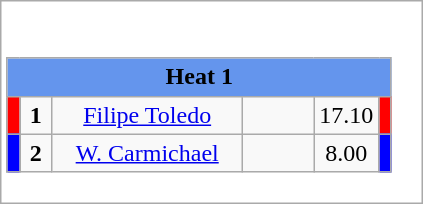<table class="wikitable" style="background:#fff;">
<tr>
<td><div><br><table class="wikitable">
<tr>
<td colspan="6"  style="text-align:center; background:#6495ed;"><strong>Heat 1</strong></td>
</tr>
<tr>
<td style="width:01px; background: #f00;"></td>
<td style="width:14px; text-align:center;"><strong>1</strong></td>
<td style="width:120px; text-align:center;"><a href='#'>Filipe Toledo</a></td>
<td style="width:40px; text-align:center;"></td>
<td style="width:20px; text-align:center;">17.10</td>
<td style="width:01px; background: #f00;"></td>
</tr>
<tr>
<td style="width:01px; background: #00f;"></td>
<td style="width:14px; text-align:center;"><strong>2</strong></td>
<td style="width:120px; text-align:center;"><a href='#'>W. Carmichael</a></td>
<td style="width:40px; text-align:center;"></td>
<td style="width:20px; text-align:center;">8.00</td>
<td style="width:01px; background: #00f;"></td>
</tr>
</table>
</div></td>
</tr>
</table>
